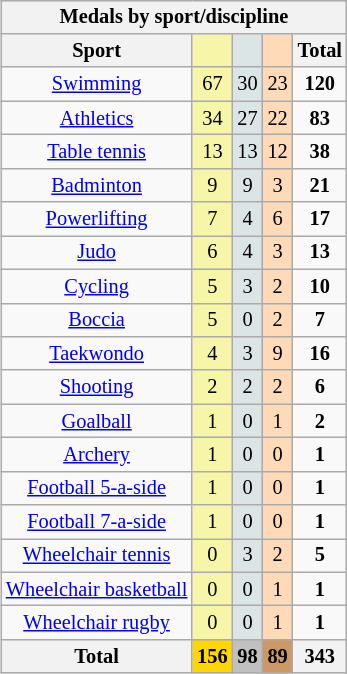<table class="wikitable" style=font-size:85%;float:right;text-align:center>
<tr>
<th colspan=5>Medals by sport/discipline</th>
</tr>
<tr>
<th>Sport</th>
<td bgcolor=F7F6A8></td>
<td bgcolor=DCE5E5></td>
<td bgcolor=FFDAB9></td>
<th>Total</th>
</tr>
<tr align=center>
<td><a href='#'>Swimming</a></td>
<td style="background:#F7F6A8;">67</td>
<td style="background:#DCE5E5;">30</td>
<td style="background:#FFDAB9;">23</td>
<td><strong>120</strong></td>
</tr>
<tr align=center>
<td><a href='#'>Athletics</a></td>
<td style="background:#F7F6A8;">34</td>
<td style="background:#DCE5E5;">27</td>
<td style="background:#FFDAB9;">22</td>
<td><strong>83</strong></td>
</tr>
<tr align=center>
<td><a href='#'>Table tennis</a></td>
<td style="background:#F7F6A8;">13</td>
<td style="background:#DCE5E5;">13</td>
<td style="background:#FFDAB9;">12</td>
<td><strong>38</strong></td>
</tr>
<tr align=center>
<td><a href='#'>Badminton</a></td>
<td style="background:#F7F6A8;">9</td>
<td style="background:#DCE5E5;">9</td>
<td style="background:#FFDAB9;">3</td>
<td><strong>21</strong></td>
</tr>
<tr align=center>
<td><a href='#'>Powerlifting</a></td>
<td style="background:#F7F6A8;">7</td>
<td style="background:#DCE5E5;">4</td>
<td style="background:#FFDAB9;">6</td>
<td><strong>17</strong></td>
</tr>
<tr align=center>
<td><a href='#'>Judo</a></td>
<td style="background:#F7F6A8;">6</td>
<td style="background:#DCE5E5;">4</td>
<td style="background:#FFDAB9;">3</td>
<td><strong>13</strong></td>
</tr>
<tr align=center>
<td><a href='#'>Cycling</a></td>
<td style="background:#F7F6A8;">5</td>
<td style="background:#DCE5E5;">3</td>
<td style="background:#FFDAB9;">2</td>
<td><strong>10</strong></td>
</tr>
<tr align=center>
<td><a href='#'>Boccia</a></td>
<td style="background:#F7F6A8;">5</td>
<td style="background:#DCE5E5;">0</td>
<td style="background:#FFDAB9;">2</td>
<td><strong>7</strong></td>
</tr>
<tr align=center>
<td><a href='#'>Taekwondo</a></td>
<td style="background:#F7F6A8;">4</td>
<td style="background:#DCE5E5;">3</td>
<td style="background:#FFDAB9;">9</td>
<td><strong>16</strong></td>
</tr>
<tr align=center>
<td><a href='#'>Shooting</a></td>
<td style="background:#F7F6A8;">2</td>
<td style="background:#DCE5E5;">2</td>
<td style="background:#FFDAB9;">2</td>
<td><strong>6</strong></td>
</tr>
<tr align=center>
<td><a href='#'>Goalball</a></td>
<td style="background:#F7F6A8;">1</td>
<td style="background:#DCE5E5;">0</td>
<td style="background:#FFDAB9;">1</td>
<td><strong>2</strong></td>
</tr>
<tr align=center>
<td><a href='#'>Archery</a></td>
<td style="background:#F7F6A8;">1</td>
<td style="background:#DCE5E5;">0</td>
<td style="background:#FFDAB9;">0</td>
<td><strong>1</strong></td>
</tr>
<tr align=center>
<td><a href='#'>Football 5-a-side</a></td>
<td style="background:#F7F6A8;">1</td>
<td style="background:#DCE5E5;">0</td>
<td style="background:#FFDAB9;">0</td>
<td><strong>1</strong></td>
</tr>
<tr align=center>
<td><a href='#'>Football 7-a-side</a></td>
<td style="background:#F7F6A8;">1</td>
<td style="background:#DCE5E5;">0</td>
<td style="background:#FFDAB9;">0</td>
<td><strong>1</strong></td>
</tr>
<tr align=center>
<td><a href='#'>Wheelchair tennis</a></td>
<td style="background:#F7F6A8;">0</td>
<td style="background:#DCE5E5;">3</td>
<td style="background:#FFDAB9;">2</td>
<td><strong>5</strong></td>
</tr>
<tr align=center>
<td nowrap><a href='#'>Wheelchair basketball</a></td>
<td style="background:#F7F6A8;">0</td>
<td style="background:#DCE5E5;">0</td>
<td style="background:#FFDAB9;">1</td>
<td><strong>1</strong></td>
</tr>
<tr align=center>
<td><a href='#'>Wheelchair rugby</a></td>
<td style="background:#F7F6A8;">0</td>
<td style="background:#DCE5E5;">0</td>
<td style="background:#FFDAB9;">1</td>
<td><strong>1</strong></td>
</tr>
<tr align=center>
<th><strong>Total</strong></th>
<th style="background:gold;"><strong>156</strong></th>
<th style="background:silver;"><strong>98</strong></th>
<th style="background:#c96;"><strong>89</strong></th>
<th><strong>343</strong></th>
</tr>
</table>
